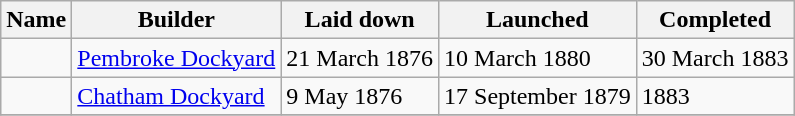<table class="wikitable">
<tr>
<th>Name</th>
<th>Builder</th>
<th>Laid down</th>
<th>Launched</th>
<th>Completed</th>
</tr>
<tr>
<td></td>
<td><a href='#'>Pembroke Dockyard</a></td>
<td>21 March 1876</td>
<td>10 March 1880</td>
<td>30 March 1883</td>
</tr>
<tr>
<td></td>
<td><a href='#'>Chatham Dockyard</a></td>
<td>9 May 1876</td>
<td>17 September 1879</td>
<td>1883</td>
</tr>
<tr>
</tr>
</table>
